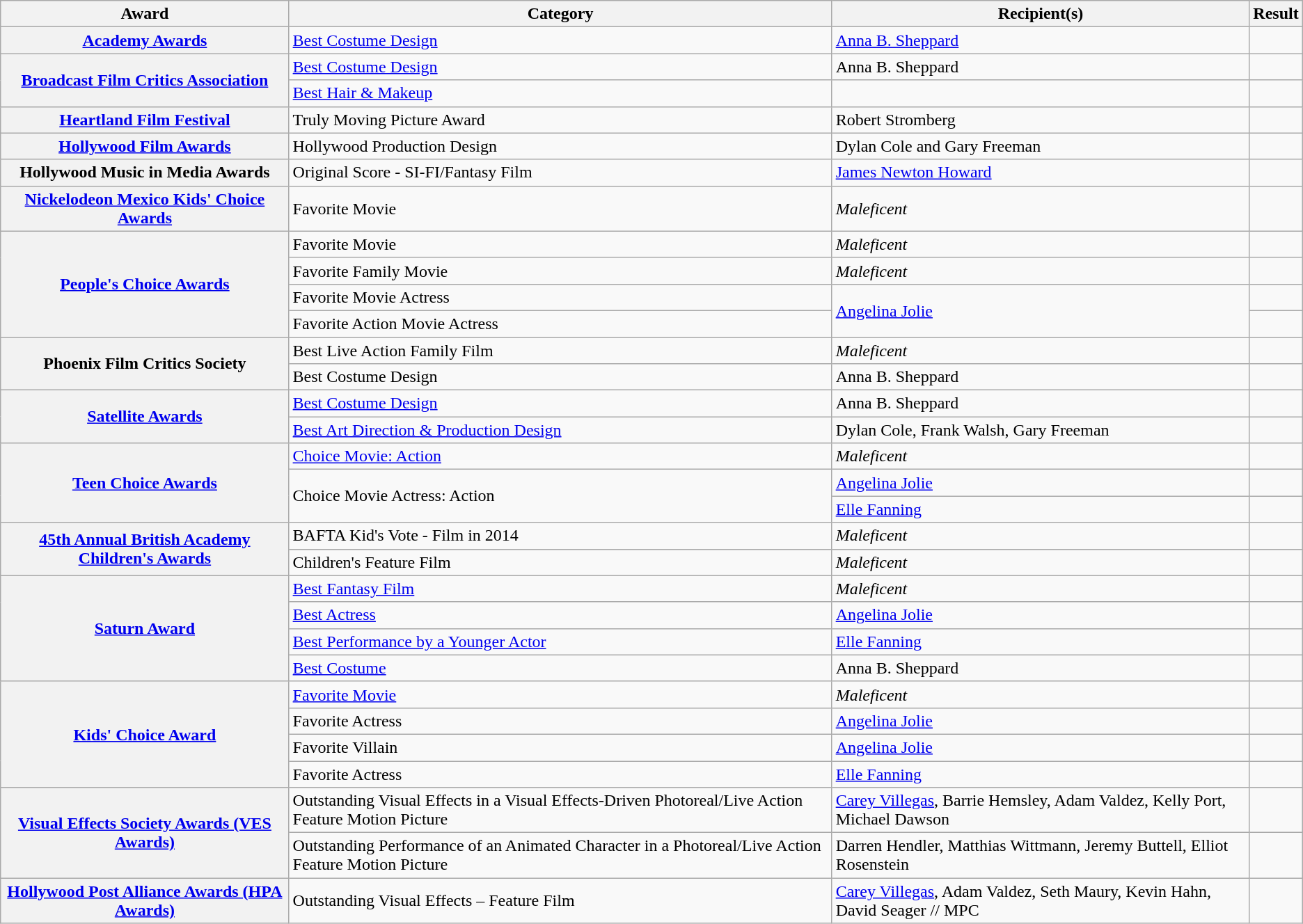<table class="wikitable sortable plainrowheaders">
<tr>
<th scope="col">Award</th>
<th scope="col">Category</th>
<th scope="col">Recipient(s)</th>
<th scope="col">Result</th>
</tr>
<tr>
<th scope="row"><a href='#'>Academy Awards</a></th>
<td><a href='#'>Best Costume Design</a></td>
<td><a href='#'>Anna B. Sheppard</a></td>
<td></td>
</tr>
<tr>
<th scope="row" rowspan="2"><a href='#'>Broadcast Film Critics Association</a></th>
<td><a href='#'>Best Costume Design</a></td>
<td>Anna B. Sheppard</td>
<td></td>
</tr>
<tr>
<td><a href='#'>Best Hair & Makeup</a></td>
<td></td>
<td></td>
</tr>
<tr>
<th scope="row"><a href='#'>Heartland Film Festival</a></th>
<td>Truly Moving Picture Award</td>
<td>Robert Stromberg</td>
<td></td>
</tr>
<tr>
<th scope="row"><a href='#'>Hollywood Film Awards</a></th>
<td>Hollywood Production Design</td>
<td>Dylan Cole and Gary Freeman</td>
<td></td>
</tr>
<tr>
<th scope="row">Hollywood Music in Media Awards</th>
<td>Original Score - SI-FI/Fantasy Film</td>
<td><a href='#'>James Newton Howard</a></td>
<td></td>
</tr>
<tr>
<th scope="row"><a href='#'>Nickelodeon Mexico Kids' Choice Awards</a></th>
<td>Favorite Movie</td>
<td><em>Maleficent</em></td>
<td></td>
</tr>
<tr>
<th scope="row" rowspan="4"><a href='#'>People's Choice Awards</a></th>
<td>Favorite Movie</td>
<td><em>Maleficent</em></td>
<td></td>
</tr>
<tr>
<td>Favorite Family Movie</td>
<td><em>Maleficent</em></td>
<td></td>
</tr>
<tr>
<td>Favorite Movie Actress</td>
<td rowspan=2><a href='#'>Angelina Jolie</a></td>
<td></td>
</tr>
<tr>
<td>Favorite Action Movie Actress</td>
<td></td>
</tr>
<tr>
<th scope="row" rowspan="2">Phoenix Film Critics Society</th>
<td>Best Live Action Family Film</td>
<td><em>Maleficent</em></td>
<td></td>
</tr>
<tr>
<td>Best Costume Design</td>
<td>Anna B. Sheppard</td>
<td></td>
</tr>
<tr>
<th scope="row" rowspan="2"><a href='#'>Satellite Awards</a></th>
<td><a href='#'>Best Costume Design</a></td>
<td>Anna B. Sheppard</td>
<td></td>
</tr>
<tr>
<td><a href='#'>Best Art Direction & Production Design</a></td>
<td>Dylan Cole, Frank Walsh, Gary Freeman</td>
<td></td>
</tr>
<tr>
<th scope="row" rowspan="3"><a href='#'>Teen Choice Awards</a></th>
<td><a href='#'>Choice Movie: Action</a></td>
<td><em>Maleficent</em></td>
<td></td>
</tr>
<tr>
<td rowspan="2">Choice Movie Actress: Action</td>
<td><a href='#'>Angelina Jolie</a></td>
<td></td>
</tr>
<tr>
<td><a href='#'>Elle Fanning</a></td>
<td></td>
</tr>
<tr>
<th scope="row" rowspan="2"><a href='#'>45th Annual British Academy Children's Awards</a></th>
<td>BAFTA Kid's Vote - Film in 2014</td>
<td><em>Maleficent</em></td>
<td></td>
</tr>
<tr>
<td>Children's Feature Film</td>
<td><em>Maleficent</em></td>
<td></td>
</tr>
<tr>
<th scope="row" rowspan="4"><a href='#'>Saturn Award</a></th>
<td><a href='#'>Best Fantasy Film</a></td>
<td><em>Maleficent</em></td>
<td></td>
</tr>
<tr>
<td><a href='#'>Best Actress</a></td>
<td><a href='#'>Angelina Jolie</a></td>
<td></td>
</tr>
<tr>
<td><a href='#'>Best Performance by a Younger Actor</a></td>
<td><a href='#'>Elle Fanning</a></td>
<td></td>
</tr>
<tr>
<td><a href='#'>Best Costume</a></td>
<td>Anna B. Sheppard</td>
<td></td>
</tr>
<tr>
<th scope="row" rowspan="4"><a href='#'>Kids' Choice Award</a></th>
<td><a href='#'>Favorite Movie</a></td>
<td><em>Maleficent</em></td>
<td></td>
</tr>
<tr>
<td>Favorite Actress</td>
<td><a href='#'>Angelina Jolie</a></td>
<td></td>
</tr>
<tr>
<td>Favorite Villain</td>
<td><a href='#'>Angelina Jolie</a></td>
<td></td>
</tr>
<tr>
<td>Favorite Actress</td>
<td><a href='#'>Elle Fanning</a></td>
<td></td>
</tr>
<tr>
<th scope="row" rowspan="2"><a href='#'>Visual Effects Society Awards (VES Awards)</a></th>
<td>Outstanding Visual Effects in a Visual Effects-Driven Photoreal/Live Action Feature Motion Picture</td>
<td><a href='#'>Carey Villegas</a>, Barrie Hemsley, Adam Valdez, Kelly Port, Michael Dawson</td>
<td></td>
</tr>
<tr>
<td>Outstanding Performance of an Animated Character in a Photoreal/Live Action Feature Motion Picture</td>
<td>Darren Hendler, Matthias Wittmann, Jeremy Buttell, Elliot Rosenstein</td>
<td></td>
</tr>
<tr>
<th scope="row"><a href='#'>Hollywood Post Alliance Awards (HPA Awards)</a></th>
<td>Outstanding Visual Effects – Feature Film</td>
<td><a href='#'>Carey Villegas</a>, Adam Valdez, Seth Maury, Kevin Hahn, David Seager // MPC</td>
<td></td>
</tr>
</table>
